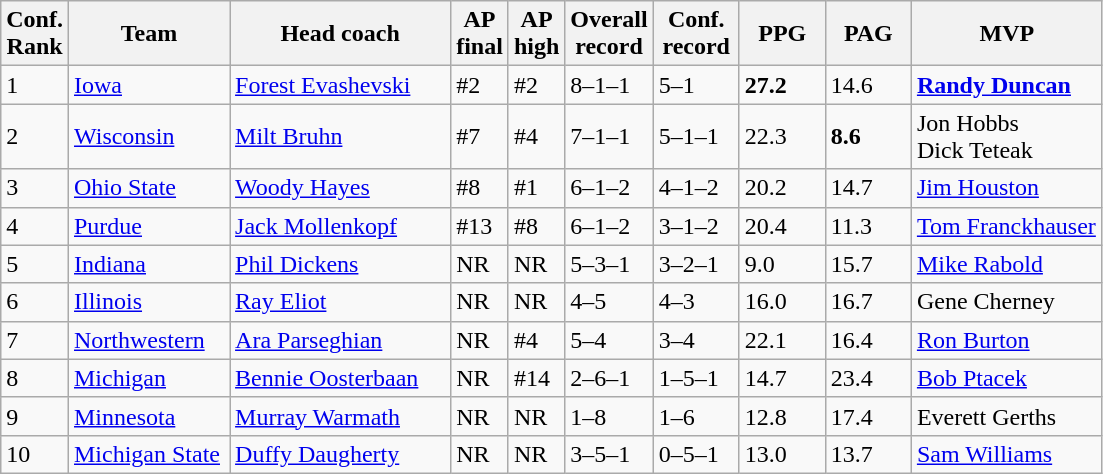<table class="sortable wikitable">
<tr>
<th width="25">Conf. Rank</th>
<th width="100">Team</th>
<th width="140">Head coach</th>
<th width="25">AP final</th>
<th width="25">AP high</th>
<th width="50">Overall record</th>
<th width="50">Conf. record</th>
<th width="50">PPG</th>
<th width="50">PAG</th>
<th width="120">MVP</th>
</tr>
<tr align="left" bgcolor="">
<td>1</td>
<td><a href='#'>Iowa</a></td>
<td><a href='#'>Forest Evashevski</a></td>
<td>#2</td>
<td>#2</td>
<td>8–1–1</td>
<td>5–1</td>
<td><strong>27.2</strong></td>
<td>14.6</td>
<td><strong><a href='#'>Randy Duncan</a></strong></td>
</tr>
<tr align="left" bgcolor="">
<td>2</td>
<td><a href='#'>Wisconsin</a></td>
<td><a href='#'>Milt Bruhn</a></td>
<td>#7</td>
<td>#4</td>
<td>7–1–1</td>
<td>5–1–1</td>
<td>22.3</td>
<td><strong>8.6</strong></td>
<td>Jon Hobbs<br>Dick Teteak</td>
</tr>
<tr align="left" bgcolor="">
<td>3</td>
<td><a href='#'>Ohio State</a></td>
<td><a href='#'>Woody Hayes</a></td>
<td>#8</td>
<td>#1</td>
<td>6–1–2</td>
<td>4–1–2</td>
<td>20.2</td>
<td>14.7</td>
<td><a href='#'>Jim Houston</a></td>
</tr>
<tr align="left" bgcolor="">
<td>4</td>
<td><a href='#'>Purdue</a></td>
<td><a href='#'>Jack Mollenkopf</a></td>
<td>#13</td>
<td>#8</td>
<td>6–1–2</td>
<td>3–1–2</td>
<td>20.4</td>
<td>11.3</td>
<td><a href='#'>Tom Franckhauser</a></td>
</tr>
<tr align="left" bgcolor="">
<td>5</td>
<td><a href='#'>Indiana</a></td>
<td><a href='#'>Phil Dickens</a></td>
<td>NR</td>
<td>NR</td>
<td>5–3–1</td>
<td>3–2–1</td>
<td>9.0</td>
<td>15.7</td>
<td><a href='#'>Mike Rabold</a></td>
</tr>
<tr align="left" bgcolor="">
<td>6</td>
<td><a href='#'>Illinois</a></td>
<td><a href='#'>Ray Eliot</a></td>
<td>NR</td>
<td>NR</td>
<td>4–5</td>
<td>4–3</td>
<td>16.0</td>
<td>16.7</td>
<td>Gene Cherney</td>
</tr>
<tr align="left" bgcolor="">
<td>7</td>
<td><a href='#'>Northwestern</a></td>
<td><a href='#'>Ara Parseghian</a></td>
<td>NR</td>
<td>#4</td>
<td>5–4</td>
<td>3–4</td>
<td>22.1</td>
<td>16.4</td>
<td><a href='#'>Ron Burton</a></td>
</tr>
<tr align="left" bgcolor="">
<td>8</td>
<td><a href='#'>Michigan</a></td>
<td><a href='#'>Bennie Oosterbaan</a></td>
<td>NR</td>
<td>#14</td>
<td>2–6–1</td>
<td>1–5–1</td>
<td>14.7</td>
<td>23.4</td>
<td><a href='#'>Bob Ptacek</a></td>
</tr>
<tr align="left" bgcolor="">
<td>9</td>
<td><a href='#'>Minnesota</a></td>
<td><a href='#'>Murray Warmath</a></td>
<td>NR</td>
<td>NR</td>
<td>1–8</td>
<td>1–6</td>
<td>12.8</td>
<td>17.4</td>
<td>Everett Gerths</td>
</tr>
<tr align="left" bgcolor="">
<td>10</td>
<td><a href='#'>Michigan State</a></td>
<td><a href='#'>Duffy Daugherty</a></td>
<td>NR</td>
<td>NR</td>
<td>3–5–1</td>
<td>0–5–1</td>
<td>13.0</td>
<td>13.7</td>
<td><a href='#'>Sam Williams</a></td>
</tr>
</table>
